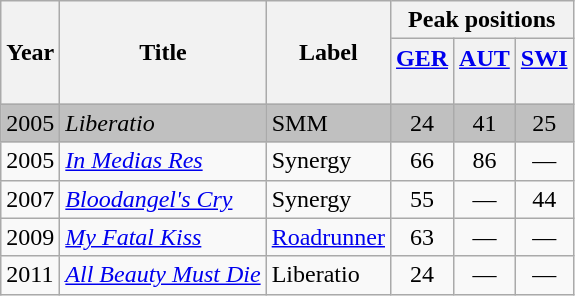<table class="wikitable">
<tr>
<th rowspan="2">Year</th>
<th rowspan="2">Title</th>
<th rowspan="2">Label</th>
<th colspan="3">Peak positions</th>
</tr>
<tr>
<th width="30"><a href='#'>GER</a><br><br></th>
<th width="30"><a href='#'>AUT</a><br><br></th>
<th width="30"><a href='#'>SWI</a><br><br></th>
</tr>
<tr style="background: silver; color: black">
<td>2005</td>
<td><em>Liberatio</em></td>
<td>SMM</td>
<td align="center" >24</td>
<td align="center" >41</td>
<td align="center" >25</td>
</tr>
<tr>
<td>2005</td>
<td><em><a href='#'>In Medias Res</a></em></td>
<td>Synergy</td>
<td align="center" >66</td>
<td align="center" >86</td>
<td align="center" >—</td>
</tr>
<tr>
<td>2007</td>
<td><em><a href='#'>Bloodangel's Cry</a></em></td>
<td>Synergy</td>
<td align="center" >55</td>
<td align="center" >—</td>
<td align="center" >44</td>
</tr>
<tr>
<td>2009</td>
<td><em><a href='#'>My Fatal Kiss</a></em></td>
<td><a href='#'>Roadrunner</a></td>
<td align="center" >63</td>
<td align="center" >—</td>
<td align="center" >—</td>
</tr>
<tr>
<td>2011</td>
<td><em><a href='#'>All Beauty Must Die</a></em></td>
<td>Liberatio</td>
<td align="center" >24</td>
<td align="center" >—</td>
<td align="center" >—</td>
</tr>
</table>
